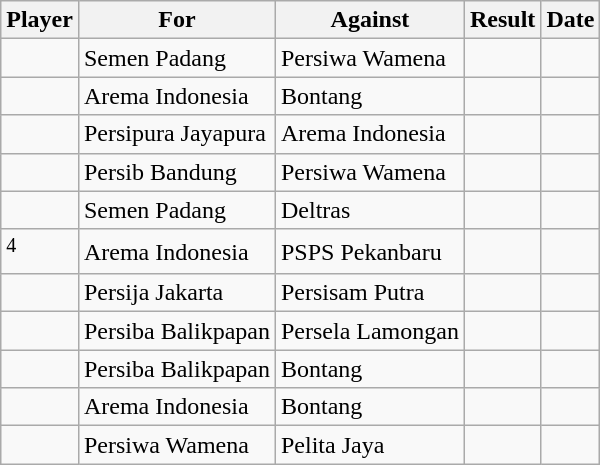<table class="wikitable sortable">
<tr>
<th>Player</th>
<th>For</th>
<th>Against</th>
<th align=center>Result</th>
<th>Date</th>
</tr>
<tr>
<td> </td>
<td>Semen Padang</td>
<td>Persiwa Wamena</td>
<td align="center"></td>
<td></td>
</tr>
<tr>
<td> </td>
<td>Arema Indonesia</td>
<td>Bontang</td>
<td align="center"></td>
<td></td>
</tr>
<tr>
<td> </td>
<td>Persipura Jayapura</td>
<td>Arema Indonesia</td>
<td align="center"></td>
<td></td>
</tr>
<tr>
<td> </td>
<td>Persib Bandung</td>
<td>Persiwa Wamena</td>
<td align="center"></td>
<td></td>
</tr>
<tr>
<td> </td>
<td>Semen Padang</td>
<td>Deltras</td>
<td align="center"></td>
<td></td>
</tr>
<tr>
<td> <sup>4</sup></td>
<td>Arema Indonesia</td>
<td>PSPS Pekanbaru</td>
<td align="center"></td>
<td></td>
</tr>
<tr>
<td> </td>
<td>Persija Jakarta</td>
<td>Persisam Putra</td>
<td align="center"></td>
<td></td>
</tr>
<tr>
<td> </td>
<td>Persiba Balikpapan</td>
<td>Persela Lamongan</td>
<td align="center"></td>
<td></td>
</tr>
<tr>
<td> </td>
<td>Persiba Balikpapan</td>
<td>Bontang</td>
<td align="center"></td>
<td></td>
</tr>
<tr>
<td> </td>
<td>Arema Indonesia</td>
<td>Bontang</td>
<td align="center"></td>
<td></td>
</tr>
<tr>
<td> </td>
<td>Persiwa Wamena</td>
<td>Pelita Jaya</td>
<td align="center"></td>
<td></td>
</tr>
</table>
